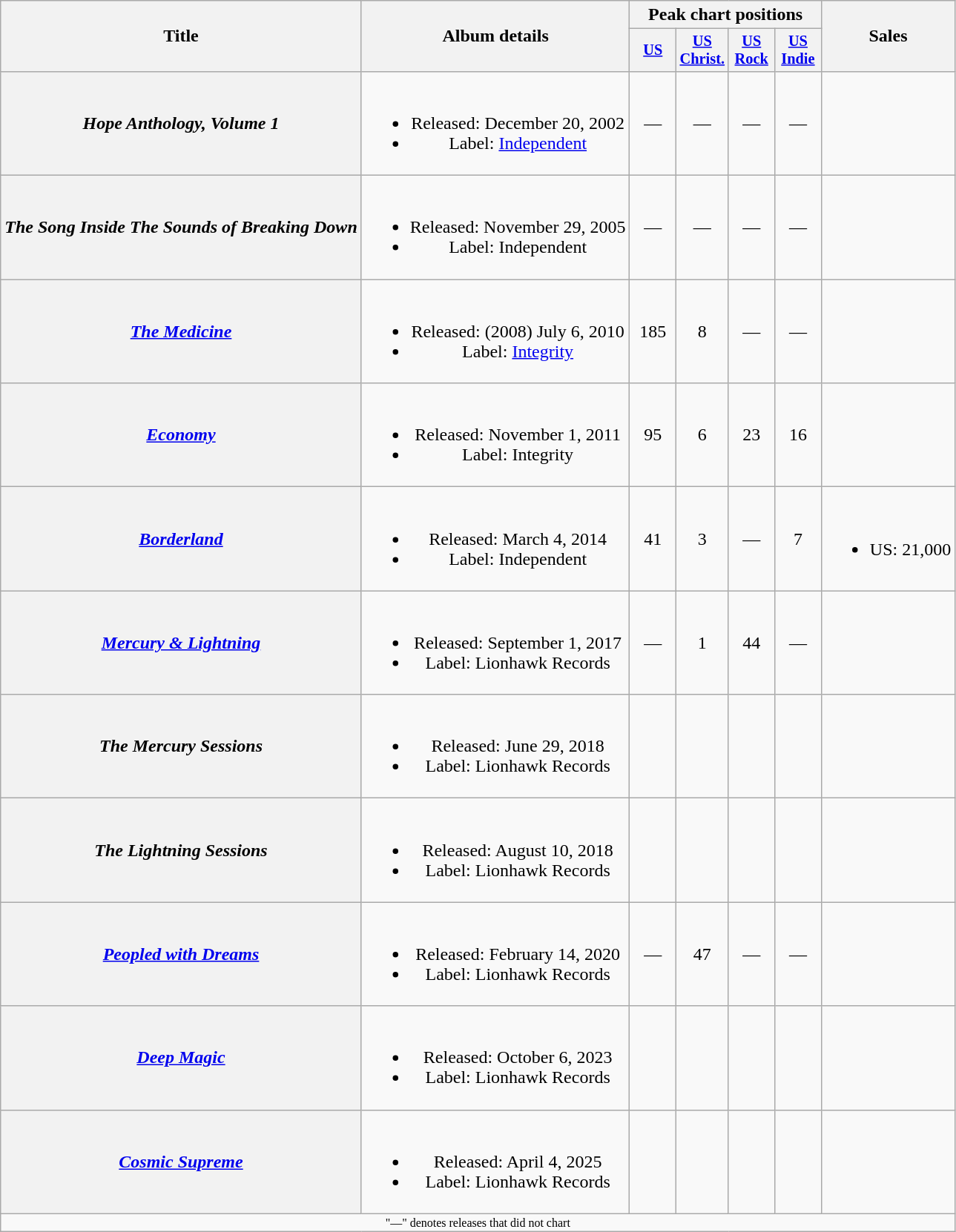<table class="wikitable plainrowheaders" style="text-align:center;">
<tr>
<th scope="col" rowspan="2">Title</th>
<th scope="col" rowspan="2">Album details</th>
<th scope="col" colspan="4">Peak chart positions</th>
<th scope="col" rowspan="2">Sales</th>
</tr>
<tr>
<th style="width:2.6em;font-size:85%;"><a href='#'>US</a><br></th>
<th style="width:2.6em;font-size:85%;"><a href='#'>US<br>Christ.</a><br></th>
<th style="width:2.6em;font-size:85%;"><a href='#'>US<br>Rock</a><br></th>
<th style="width:2.6em;font-size:85%;"><a href='#'>US<br>Indie</a><br></th>
</tr>
<tr>
<th scope="row"><em>Hope Anthology, Volume 1</em></th>
<td><br><ul><li>Released: December 20, 2002</li><li>Label: <a href='#'>Independent</a></li></ul></td>
<td>—</td>
<td>—</td>
<td>—</td>
<td>—</td>
<td></td>
</tr>
<tr>
<th scope="row"><em>The Song Inside The Sounds of Breaking Down</em></th>
<td><br><ul><li>Released: November 29, 2005</li><li>Label: Independent</li></ul></td>
<td>—</td>
<td>—</td>
<td>—</td>
<td>—</td>
<td></td>
</tr>
<tr>
<th scope="row"><em><a href='#'>The Medicine</a></em></th>
<td><br><ul><li>Released: (2008) July 6, 2010</li><li>Label: <a href='#'>Integrity</a></li></ul></td>
<td>185</td>
<td>8</td>
<td>—</td>
<td>—</td>
<td></td>
</tr>
<tr>
<th scope="row"><em><a href='#'>Economy</a></em></th>
<td><br><ul><li>Released: November 1, 2011</li><li>Label: Integrity</li></ul></td>
<td>95</td>
<td>6</td>
<td>23</td>
<td>16</td>
<td></td>
</tr>
<tr>
<th scope="row"><em><a href='#'>Borderland</a></em></th>
<td><br><ul><li>Released: March 4, 2014</li><li>Label: Independent</li></ul></td>
<td>41</td>
<td>3</td>
<td>—</td>
<td>7</td>
<td><br><ul><li>US: 21,000</li></ul></td>
</tr>
<tr>
<th scope="row"><em><a href='#'>Mercury & Lightning</a></em></th>
<td><br><ul><li>Released: September 1, 2017</li><li>Label: Lionhawk Records</li></ul></td>
<td>—</td>
<td>1</td>
<td>44</td>
<td>—</td>
<td></td>
</tr>
<tr>
<th scope="row"><em>The Mercury Sessions</em></th>
<td><br><ul><li>Released: June 29, 2018</li><li>Label: Lionhawk Records</li></ul></td>
<td></td>
<td></td>
<td></td>
<td></td>
<td></td>
</tr>
<tr>
<th scope="row"><em>The Lightning Sessions</em></th>
<td><br><ul><li>Released: August 10, 2018</li><li>Label: Lionhawk Records</li></ul></td>
<td></td>
<td></td>
<td></td>
<td></td>
<td></td>
</tr>
<tr>
<th scope="row"><em><a href='#'>Peopled with Dreams</a></em></th>
<td><br><ul><li>Released: February 14, 2020</li><li>Label: Lionhawk Records</li></ul></td>
<td>—</td>
<td>47</td>
<td>—</td>
<td>—</td>
<td></td>
</tr>
<tr>
<th scope="row"><em><a href='#'>Deep Magic</a></em></th>
<td><br><ul><li>Released: October 6, 2023</li><li>Label: Lionhawk Records</li></ul></td>
<td></td>
<td></td>
<td></td>
<td></td>
<td></td>
</tr>
<tr>
<th scope="row"><em><a href='#'>Cosmic Supreme</a></em></th>
<td><br><ul><li>Released: April 4, 2025</li><li>Label: Lionhawk Records</li></ul></td>
<td></td>
<td></td>
<td></td>
<td></td>
<td></td>
</tr>
<tr>
<td colspan="13" style="font-size:8pt">"—" denotes releases that did not chart</td>
</tr>
</table>
